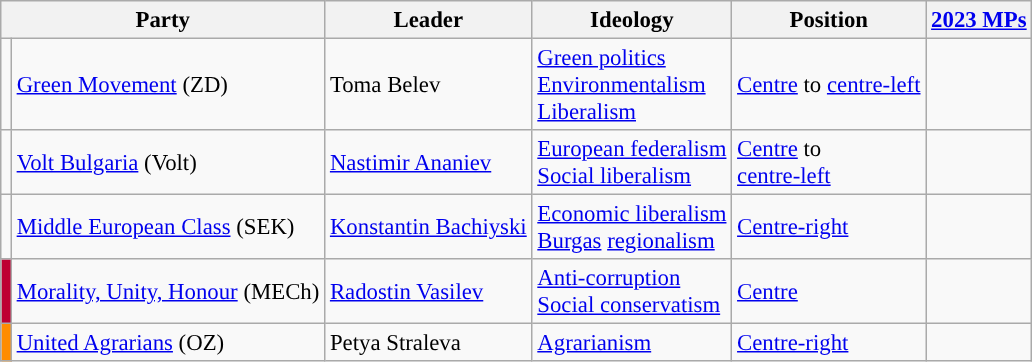<table class="wikitable" style="font-size:95%; white-space: nowrap">
<tr>
<th style="width:200px" colspan="2">Party</th>
<th style="width:100px">Leader</th>
<th style="width:120px">Ideology</th>
<th style="width:100px">Position</th>
<th><a href='#'>2023 MPs</a></th>
</tr>
<tr>
<td style="background:"></td>
<td><a href='#'>Green Movement</a> (ZD)</td>
<td>Toma Belev</td>
<td><a href='#'>Green politics</a><br><a href='#'>Environmentalism</a><br><a href='#'>Liberalism</a></td>
<td><a href='#'>Centre</a> to <a href='#'>centre-left</a></td>
<td></td>
</tr>
<tr>
<td style="background:"></td>
<td><a href='#'>Volt Bulgaria</a> (Volt)</td>
<td><a href='#'>Nastimir Ananiev</a></td>
<td><a href='#'>European federalism</a><br><a href='#'>Social liberalism</a></td>
<td><a href='#'>Centre</a> to<br><a href='#'>centre-left</a></td>
<td></td>
</tr>
<tr>
<td style="background:"></td>
<td><a href='#'>Middle European Class</a> (SEK)</td>
<td><a href='#'>Konstantin Bachiyski</a></td>
<td><a href='#'>Economic liberalism</a><br><a href='#'>Burgas</a> <a href='#'>regionalism</a></td>
<td><a href='#'>Centre-right</a></td>
<td></td>
</tr>
<tr>
<td style="background:#BE0032"></td>
<td><a href='#'>Morality, Unity, Honour</a> (MECh)</td>
<td><a href='#'>Radostin Vasilev</a></td>
<td><a href='#'>Anti-corruption</a><br><a href='#'>Social conservatism</a></td>
<td><a href='#'>Centre</a></td>
<td></td>
</tr>
<tr>
<td style="background:#FF8C00"></td>
<td><a href='#'>United Agrarians</a> (OZ)</td>
<td>Petya Straleva</td>
<td><a href='#'>Agrarianism</a></td>
<td><a href='#'>Centre-right</a></td>
<td></td>
</tr>
</table>
